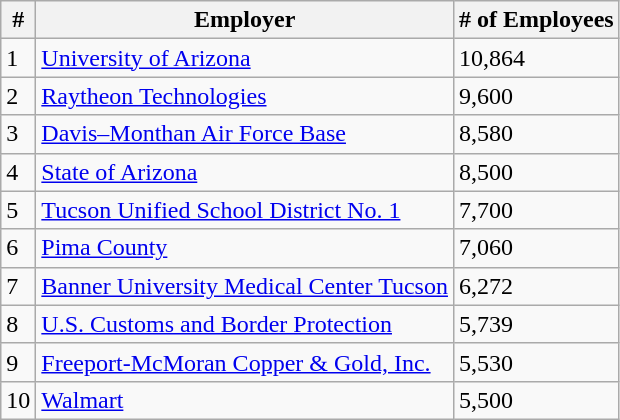<table class="wikitable">
<tr>
<th>#</th>
<th>Employer</th>
<th># of Employees</th>
</tr>
<tr>
<td>1</td>
<td><a href='#'>University of Arizona</a></td>
<td>10,864</td>
</tr>
<tr>
<td>2</td>
<td><a href='#'>Raytheon Technologies</a></td>
<td>9,600</td>
</tr>
<tr>
<td>3</td>
<td><a href='#'>Davis–Monthan Air Force Base</a></td>
<td>8,580</td>
</tr>
<tr>
<td>4</td>
<td><a href='#'>State of Arizona</a></td>
<td>8,500</td>
</tr>
<tr>
<td>5</td>
<td><a href='#'>Tucson Unified School District No. 1</a></td>
<td>7,700</td>
</tr>
<tr>
<td>6</td>
<td><a href='#'>Pima County</a></td>
<td>7,060</td>
</tr>
<tr>
<td>7</td>
<td><a href='#'>Banner University Medical Center Tucson</a></td>
<td>6,272</td>
</tr>
<tr>
<td>8</td>
<td><a href='#'>U.S. Customs and Border Protection</a></td>
<td>5,739</td>
</tr>
<tr>
<td>9</td>
<td><a href='#'>Freeport-McMoran Copper & Gold, Inc.</a></td>
<td>5,530</td>
</tr>
<tr>
<td>10</td>
<td><a href='#'>Walmart</a></td>
<td>5,500</td>
</tr>
</table>
